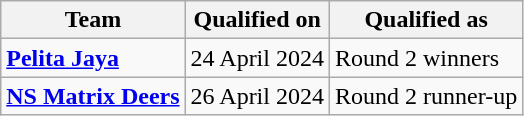<table class="wikitable sortable">
<tr>
<th>Team</th>
<th>Qualified on</th>
<th>Qualified as</th>
</tr>
<tr>
<td> <a href='#'><strong>Pelita Jaya</strong></a></td>
<td>24 April 2024</td>
<td>Round 2 winners</td>
</tr>
<tr>
<td> <strong><a href='#'>NS Matrix Deers</a></strong></td>
<td>26 April 2024</td>
<td>Round 2 runner-up</td>
</tr>
</table>
